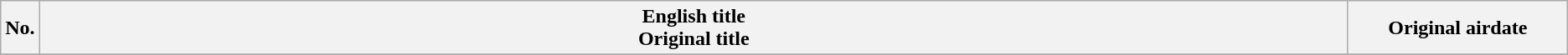<table class="wikitable">
<tr>
<th width="1%">No.</th>
<th>English title<br>Original title</th>
<th width="14%">Original airdate</th>
</tr>
<tr>
</tr>
</table>
